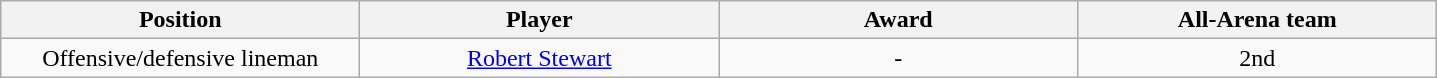<table class="wikitable sortable">
<tr>
<th bgcolor="#DDDDFF" width="20%">Position</th>
<th bgcolor="#DDDDFF" width="20%">Player</th>
<th bgcolor="#DDDDFF" width="20%">Award</th>
<th bgcolor="#DDDDFF" width="20%">All-Arena team</th>
</tr>
<tr align="center">
<td>Offensive/defensive lineman</td>
<td><a href='#'>Robert Stewart</a></td>
<td>-</td>
<td>2nd</td>
</tr>
</table>
